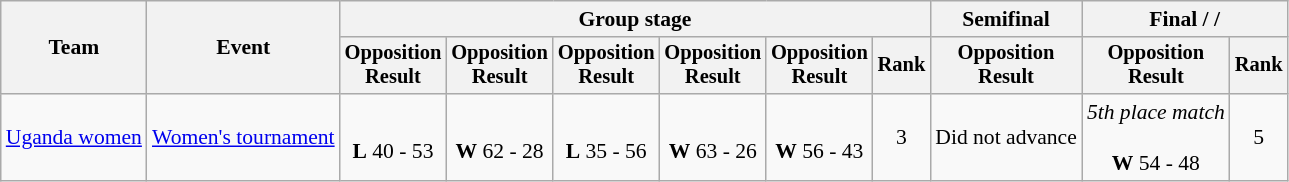<table class=wikitable style=font-size:90%>
<tr>
<th rowspan=2>Team</th>
<th rowspan=2>Event</th>
<th colspan=6>Group stage</th>
<th>Semifinal</th>
<th colspan=2>Final /  / </th>
</tr>
<tr style=font-size:95%>
<th>Opposition<br>Result</th>
<th>Opposition<br>Result</th>
<th>Opposition<br>Result</th>
<th>Opposition<br>Result</th>
<th>Opposition<br>Result</th>
<th>Rank</th>
<th>Opposition<br>Result</th>
<th>Opposition<br>Result</th>
<th>Rank</th>
</tr>
<tr align=center>
<td align=left><a href='#'>Uganda women</a></td>
<td align=left><a href='#'>Women's tournament</a></td>
<td><br><strong>L</strong> 40 - 53</td>
<td><br><strong>W</strong> 62 - 28</td>
<td><br><strong>L</strong> 35 - 56</td>
<td><br><strong>W</strong> 63 - 26</td>
<td><br><strong>W</strong> 56 - 43</td>
<td>3</td>
<td>Did not advance</td>
<td><em>5th place match</em><br><br><strong>W</strong> 54 - 48</td>
<td>5</td>
</tr>
</table>
